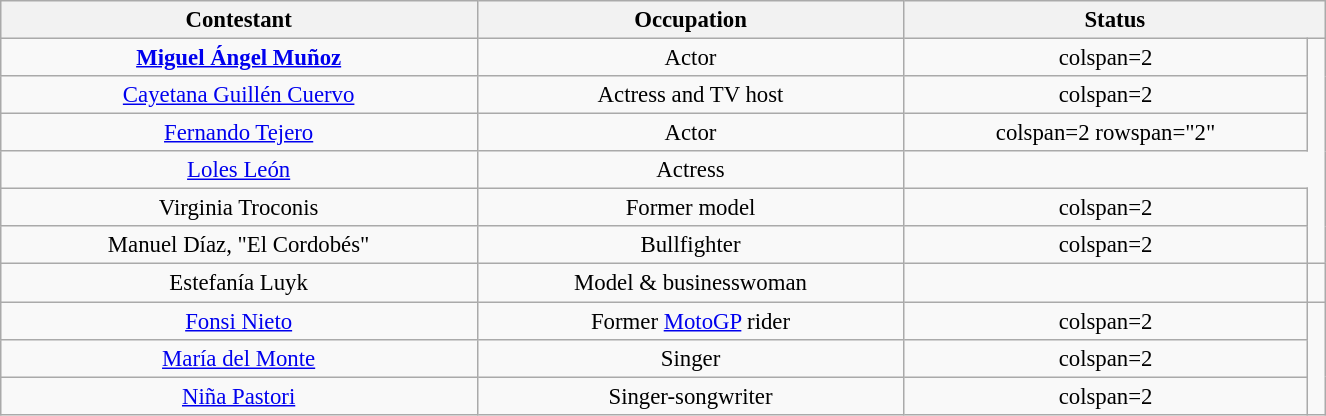<table class="wikitable" style="margin:auto; text-align:center; width:70%; font-size:95%">
<tr>
<th>Contestant</th>
<th>Occupation</th>
<th colspan=2>Status</th>
</tr>
<tr>
<td><strong><a href='#'>Miguel Ángel Muñoz</a></strong></td>
<td>Actor</td>
<td>colspan=2 </td>
</tr>
<tr>
<td><a href='#'>Cayetana Guillén Cuervo</a></td>
<td>Actress and TV host</td>
<td>colspan=2 </td>
</tr>
<tr>
<td><a href='#'>Fernando Tejero</a></td>
<td>Actor</td>
<td>colspan=2 rowspan="2" </td>
</tr>
<tr>
<td><a href='#'>Loles León</a></td>
<td>Actress</td>
</tr>
<tr>
<td>Virginia Troconis</td>
<td>Former model</td>
<td>colspan=2 </td>
</tr>
<tr>
<td>Manuel Díaz, "El Cordobés"</td>
<td>Bullfighter</td>
<td>colspan=2 </td>
</tr>
<tr>
<td>Estefanía Luyk</td>
<td>Model & businesswoman</td>
<td></td>
<td></td>
</tr>
<tr>
<td><a href='#'>Fonsi Nieto</a></td>
<td>Former <a href='#'>MotoGP</a> rider</td>
<td>colspan=2 </td>
</tr>
<tr>
<td><a href='#'>María del Monte</a></td>
<td>Singer</td>
<td>colspan=2 </td>
</tr>
<tr>
<td><a href='#'>Niña Pastori</a></td>
<td>Singer-songwriter</td>
<td>colspan=2 </td>
</tr>
</table>
